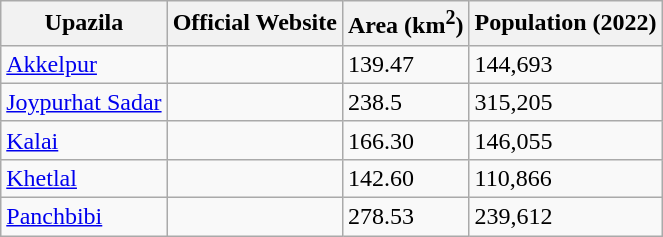<table class="wikitable" border="1">
<tr>
<th>Upazila</th>
<th>Official Website</th>
<th>Area (km<sup>2</sup>)</th>
<th>Population (2022)</th>
</tr>
<tr>
<td><a href='#'>Akkelpur</a></td>
<td></td>
<td>139.47</td>
<td>144,693</td>
</tr>
<tr>
<td><a href='#'>Joypurhat Sadar</a></td>
<td></td>
<td>238.5</td>
<td>315,205</td>
</tr>
<tr>
<td><a href='#'>Kalai</a></td>
<td></td>
<td>166.30</td>
<td>146,055</td>
</tr>
<tr>
<td><a href='#'>Khetlal</a></td>
<td></td>
<td>142.60</td>
<td>110,866</td>
</tr>
<tr>
<td><a href='#'>Panchbibi</a></td>
<td></td>
<td>278.53</td>
<td>239,612</td>
</tr>
</table>
